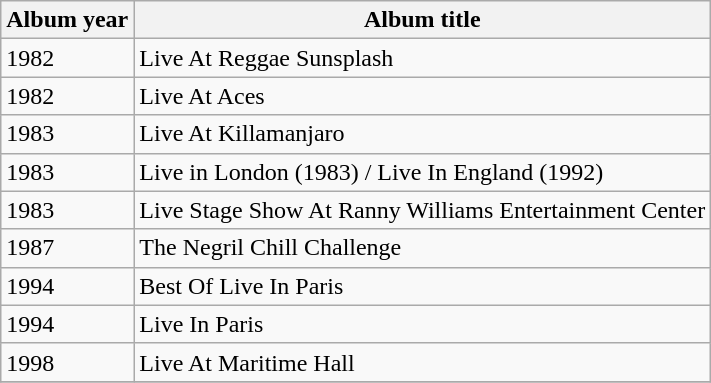<table class="wikitable">
<tr>
<th>Album year</th>
<th>Album title</th>
</tr>
<tr>
<td>1982</td>
<td>Live At Reggae Sunsplash</td>
</tr>
<tr>
<td>1982</td>
<td>Live At Aces</td>
</tr>
<tr>
<td>1983</td>
<td>Live At Killamanjaro</td>
</tr>
<tr>
<td>1983</td>
<td>Live in London (1983) / Live In England (1992)</td>
</tr>
<tr>
<td>1983</td>
<td>Live Stage Show At Ranny Williams Entertainment Center</td>
</tr>
<tr>
<td>1987</td>
<td>The Negril Chill Challenge</td>
</tr>
<tr>
<td>1994</td>
<td>Best Of Live In Paris</td>
</tr>
<tr>
<td>1994</td>
<td>Live In Paris</td>
</tr>
<tr>
<td>1998</td>
<td>Live At Maritime Hall</td>
</tr>
<tr>
</tr>
</table>
